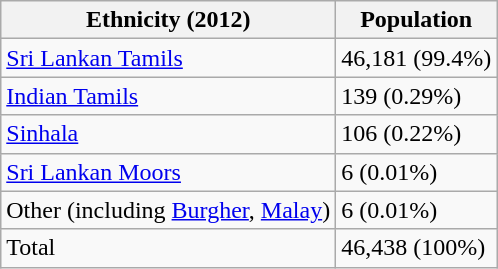<table class="wikitable">
<tr>
<th>Ethnicity (2012)</th>
<th>Population</th>
</tr>
<tr>
<td><a href='#'>Sri Lankan Tamils</a></td>
<td>46,181 (99.4%)</td>
</tr>
<tr>
<td><a href='#'>Indian Tamils</a></td>
<td>139 (0.29%)</td>
</tr>
<tr>
<td><a href='#'>Sinhala</a></td>
<td>106 (0.22%)</td>
</tr>
<tr>
<td><a href='#'>Sri Lankan Moors</a></td>
<td>6 (0.01%)</td>
</tr>
<tr>
<td>Other (including <a href='#'>Burgher</a>, <a href='#'>Malay</a>)</td>
<td>6 (0.01%)</td>
</tr>
<tr>
<td>Total</td>
<td>46,438 (100%)</td>
</tr>
</table>
